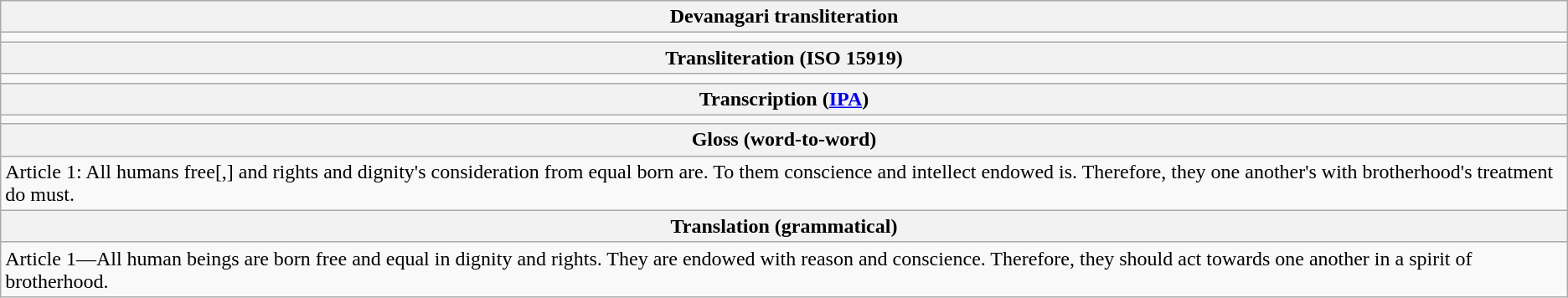<table class="wikitable">
<tr>
<th>Devanagari transliteration</th>
</tr>
<tr>
<td></td>
</tr>
<tr>
<th>Transliteration (ISO 15919)</th>
</tr>
<tr>
<td></td>
</tr>
<tr>
<th>Transcription (<a href='#'>IPA</a>)</th>
</tr>
<tr>
<td></td>
</tr>
<tr>
<th>Gloss (word-to-word)</th>
</tr>
<tr>
<td>Article 1: All humans free[,] and rights and dignity's consideration from equal born are. To them conscience and intellect endowed is. Therefore, they one another's with brotherhood's treatment do must.</td>
</tr>
<tr>
<th>Translation (grammatical)</th>
</tr>
<tr>
<td>Article 1—All human beings are born free and equal in dignity and rights. They are endowed with reason and conscience. Therefore, they should act towards one another in a spirit of brotherhood.</td>
</tr>
</table>
